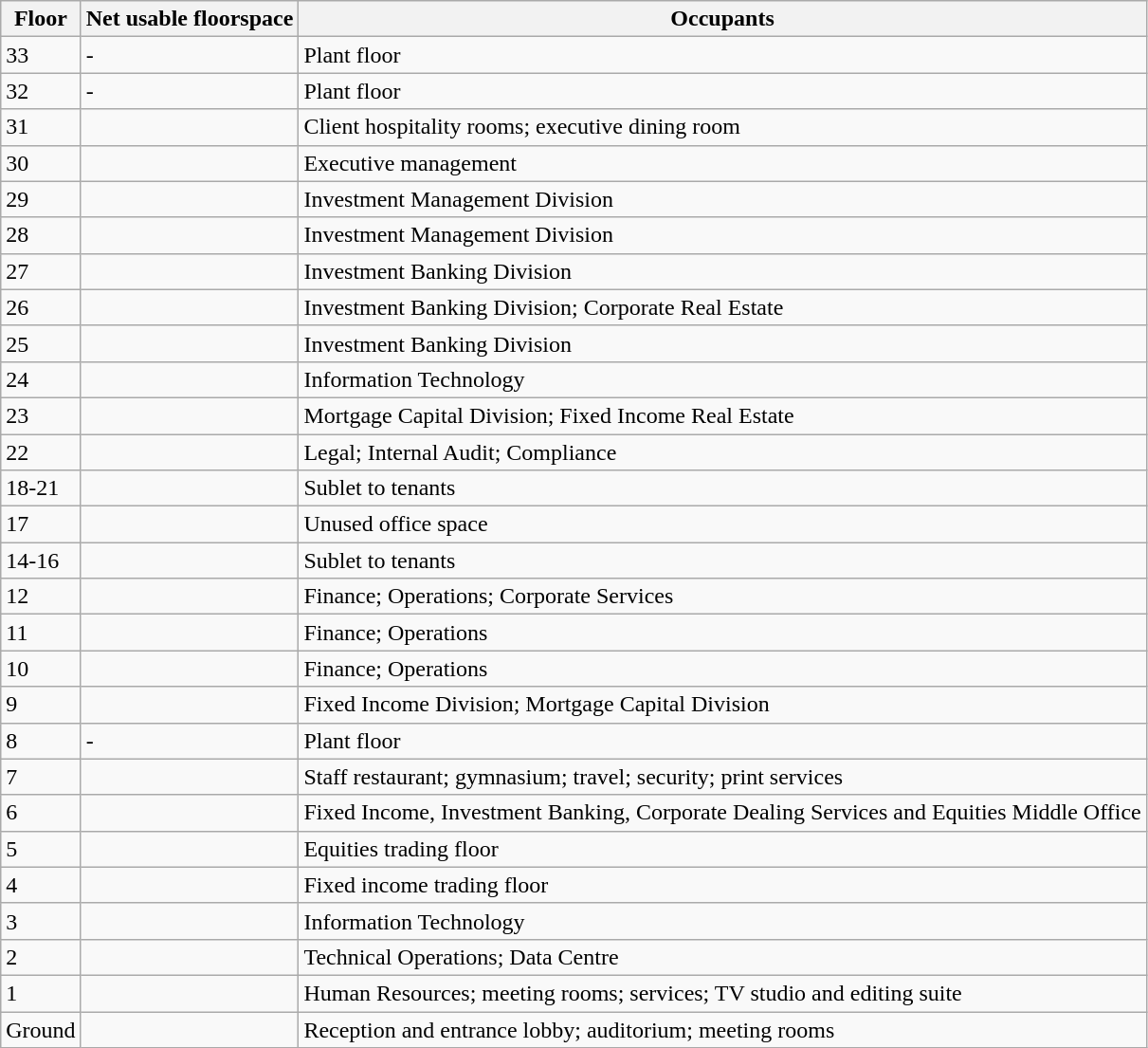<table class="wikitable" border="1">
<tr>
<th>Floor</th>
<th>Net usable floorspace</th>
<th>Occupants</th>
</tr>
<tr>
<td>33</td>
<td>-</td>
<td>Plant floor</td>
</tr>
<tr>
<td>32</td>
<td>-</td>
<td>Plant floor</td>
</tr>
<tr>
<td>31</td>
<td></td>
<td>Client hospitality rooms; executive dining room</td>
</tr>
<tr>
<td>30</td>
<td></td>
<td>Executive management</td>
</tr>
<tr>
<td>29</td>
<td></td>
<td>Investment Management Division</td>
</tr>
<tr>
<td>28</td>
<td></td>
<td>Investment Management Division</td>
</tr>
<tr>
<td>27</td>
<td></td>
<td>Investment Banking Division</td>
</tr>
<tr>
<td>26</td>
<td></td>
<td>Investment Banking Division; Corporate Real Estate</td>
</tr>
<tr>
<td>25</td>
<td></td>
<td>Investment Banking Division</td>
</tr>
<tr>
<td>24</td>
<td></td>
<td>Information Technology</td>
</tr>
<tr>
<td>23</td>
<td></td>
<td>Mortgage Capital Division; Fixed Income Real Estate</td>
</tr>
<tr>
<td>22</td>
<td></td>
<td>Legal; Internal Audit; Compliance</td>
</tr>
<tr>
<td>18-21</td>
<td></td>
<td>Sublet to tenants</td>
</tr>
<tr>
<td>17</td>
<td></td>
<td>Unused office space</td>
</tr>
<tr>
<td>14-16</td>
<td></td>
<td>Sublet to tenants</td>
</tr>
<tr>
<td>12</td>
<td></td>
<td>Finance; Operations; Corporate Services</td>
</tr>
<tr>
<td>11</td>
<td></td>
<td>Finance; Operations</td>
</tr>
<tr>
<td>10</td>
<td></td>
<td>Finance; Operations</td>
</tr>
<tr>
<td>9</td>
<td></td>
<td>Fixed Income Division; Mortgage Capital Division</td>
</tr>
<tr>
<td>8</td>
<td>-</td>
<td>Plant floor</td>
</tr>
<tr>
<td>7</td>
<td></td>
<td>Staff restaurant; gymnasium; travel; security; print services</td>
</tr>
<tr>
<td>6</td>
<td></td>
<td>Fixed Income, Investment Banking, Corporate Dealing Services and Equities Middle Office</td>
</tr>
<tr>
<td>5</td>
<td></td>
<td>Equities trading floor</td>
</tr>
<tr>
<td>4</td>
<td></td>
<td>Fixed income trading floor</td>
</tr>
<tr>
<td>3</td>
<td></td>
<td>Information Technology</td>
</tr>
<tr>
<td>2</td>
<td></td>
<td>Technical Operations; Data Centre</td>
</tr>
<tr>
<td>1</td>
<td></td>
<td>Human Resources; meeting rooms; services; TV studio and editing suite</td>
</tr>
<tr>
<td>Ground</td>
<td></td>
<td>Reception and entrance lobby; auditorium; meeting rooms</td>
</tr>
</table>
